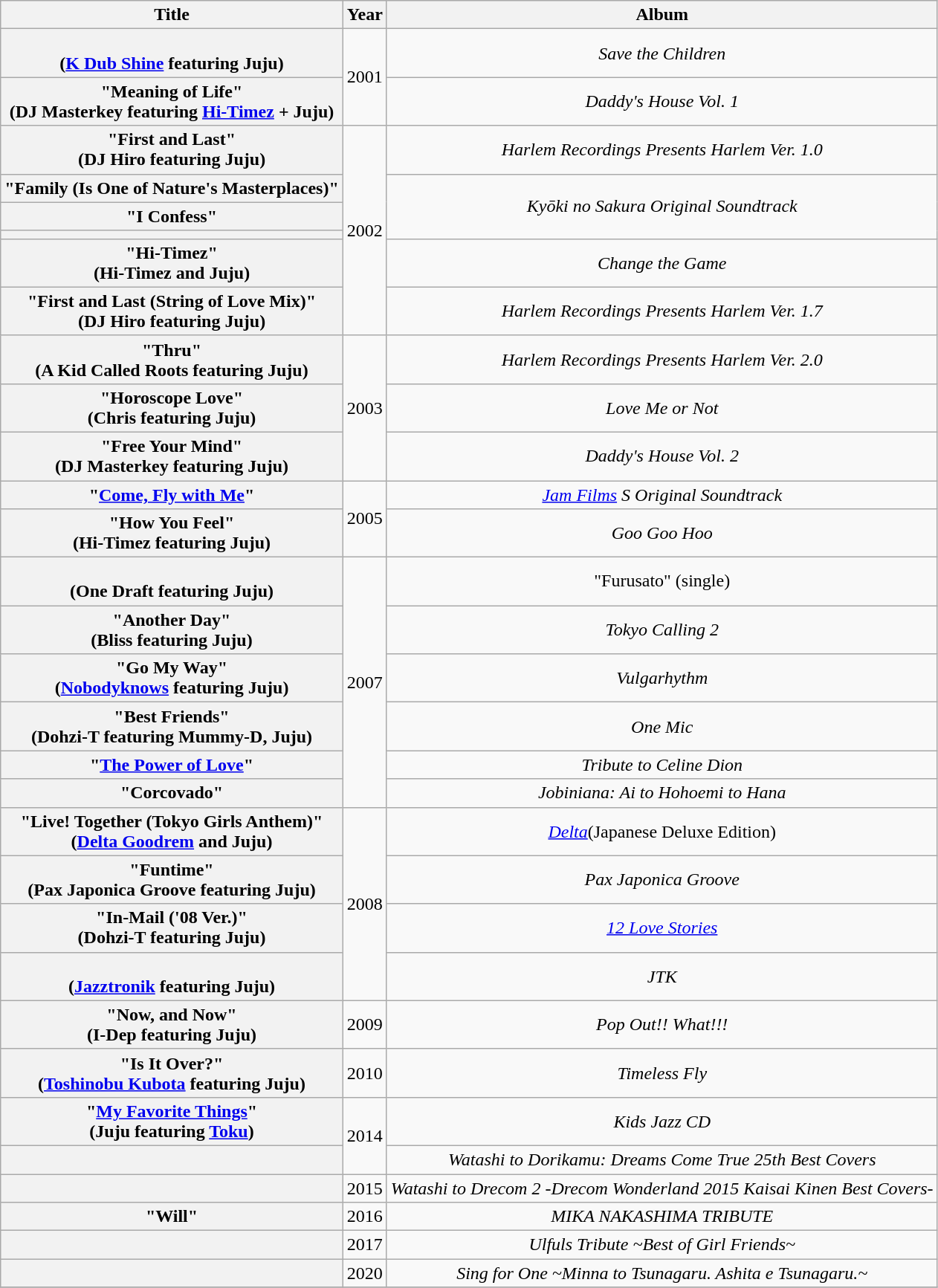<table class="wikitable plainrowheaders" style="text-align:center;">
<tr>
<th scope="col">Title</th>
<th scope="col">Year</th>
<th scope="col">Album</th>
</tr>
<tr>
<th scope="row"><br><span>(<a href='#'>K Dub Shine</a> featuring Juju)</span></th>
<td rowspan="2">2001</td>
<td><em>Save the Children</em></td>
</tr>
<tr>
<th scope="row">"Meaning of Life"<br><span>(DJ Masterkey featuring <a href='#'>Hi-Timez</a> + Juju)</span></th>
<td><em>Daddy's House Vol. 1</em></td>
</tr>
<tr>
<th scope="row">"First and Last"<br><span>(DJ Hiro featuring Juju)</span></th>
<td rowspan="6">2002</td>
<td><em>Harlem Recordings Presents Harlem Ver. 1.0</em></td>
</tr>
<tr>
<th scope="row">"Family (Is One of Nature's Masterplaces)"</th>
<td rowspan="3"><em>Kyōki no Sakura Original Soundtrack</em></td>
</tr>
<tr>
<th scope="row">"I Confess"</th>
</tr>
<tr>
<th scope="row"></th>
</tr>
<tr>
<th scope="row">"Hi-Timez"<br><span>(Hi-Timez and Juju)</span></th>
<td><em>Change the Game</em></td>
</tr>
<tr>
<th scope="row">"First and Last (String of Love Mix)"<br><span>(DJ Hiro featuring Juju)</span></th>
<td><em>Harlem Recordings Presents Harlem Ver. 1.7</em></td>
</tr>
<tr>
<th scope="row">"Thru"<br><span>(A Kid Called Roots featuring Juju)</span></th>
<td rowspan="3">2003</td>
<td><em>Harlem Recordings Presents Harlem Ver. 2.0</em></td>
</tr>
<tr>
<th scope="row">"Horoscope Love"<br><span>(Chris featuring Juju)</span></th>
<td><em>Love Me or Not</em></td>
</tr>
<tr>
<th scope="row">"Free Your Mind"<br><span>(DJ Masterkey featuring Juju)</span></th>
<td><em>Daddy's House Vol. 2</em></td>
</tr>
<tr>
<th scope="row">"<a href='#'>Come, Fly with Me</a>"</th>
<td rowspan="2">2005</td>
<td><em><a href='#'>Jam Films</a> S Original Soundtrack</em></td>
</tr>
<tr>
<th scope="row">"How You Feel"<br><span>(Hi-Timez featuring Juju)</span></th>
<td><em>Goo Goo Hoo</em></td>
</tr>
<tr>
<th scope="row"><br><span>(One Draft featuring Juju)</span></th>
<td rowspan="6">2007</td>
<td>"Furusato" <span>(single)</span></td>
</tr>
<tr>
<th scope="row">"Another Day"<br><span>(Bliss featuring Juju)</span></th>
<td><em>Tokyo Calling 2</em></td>
</tr>
<tr>
<th scope="row">"Go My Way"<br><span>(<a href='#'>Nobodyknows</a> featuring Juju)</span></th>
<td><em>Vulgarhythm</em></td>
</tr>
<tr>
<th scope="row">"Best Friends"<br><span>(Dohzi-T featuring Mummy-D, Juju)</span></th>
<td><em>One Mic</em></td>
</tr>
<tr>
<th scope="row">"<a href='#'>The Power of Love</a>"</th>
<td><em>Tribute to Celine Dion</em></td>
</tr>
<tr>
<th scope="row">"Corcovado"</th>
<td><em>Jobiniana: Ai to Hohoemi to Hana</em></td>
</tr>
<tr>
<th scope="row">"Live! Together (Tokyo Girls Anthem)"<br><span>(<a href='#'>Delta Goodrem</a> and Juju)</span></th>
<td rowspan="4">2008</td>
<td><em><a href='#'>Delta</a></em><span>(Japanese Deluxe Edition)</span> </td>
</tr>
<tr>
<th scope="row">"Funtime"<br><span>(Pax Japonica Groove featuring Juju)</span></th>
<td><em>Pax Japonica Groove</em> </td>
</tr>
<tr>
<th scope="row">"In-Mail ('08 Ver.)"<br><span>(Dohzi-T featuring Juju)</span></th>
<td><em><a href='#'>12 Love Stories</a></em></td>
</tr>
<tr>
<th scope="row"><br><span>(<a href='#'>Jazztronik</a> featuring Juju)</span></th>
<td><em>JTK</em></td>
</tr>
<tr>
<th scope="row">"Now, and Now"<br><span>(I-Dep featuring Juju)</span></th>
<td>2009</td>
<td><em>Pop Out!! What!!!</em></td>
</tr>
<tr>
<th scope="row">"Is It Over?"<br><span>(<a href='#'>Toshinobu Kubota</a> featuring Juju)</span></th>
<td>2010</td>
<td><em>Timeless Fly</em></td>
</tr>
<tr>
<th scope="row">"<a href='#'>My Favorite Things</a>"<br><span>(Juju featuring <a href='#'>Toku</a>)</span></th>
<td rowspan="2">2014</td>
<td><em>Kids Jazz CD</em></td>
</tr>
<tr>
<th scope="row"></th>
<td><em>Watashi to Dorikamu: Dreams Come True 25th Best Covers</em> </td>
</tr>
<tr>
<th scope="row"></th>
<td>2015</td>
<td><em>Watashi to Drecom 2 -Drecom Wonderland 2015 Kaisai Kinen Best Covers-</em></td>
</tr>
<tr>
<th scope="row">"Will"</th>
<td>2016</td>
<td><em>MIKA NAKASHIMA TRIBUTE</em></td>
</tr>
<tr>
<th scope="row"></th>
<td>2017</td>
<td><em>Ulfuls Tribute ~Best of Girl Friends~ </em></td>
</tr>
<tr>
<th scope="row"></th>
<td>2020</td>
<td><em>Sing for One ~Minna to Tsunagaru. Ashita e Tsunagaru.~</em></td>
</tr>
<tr>
</tr>
</table>
